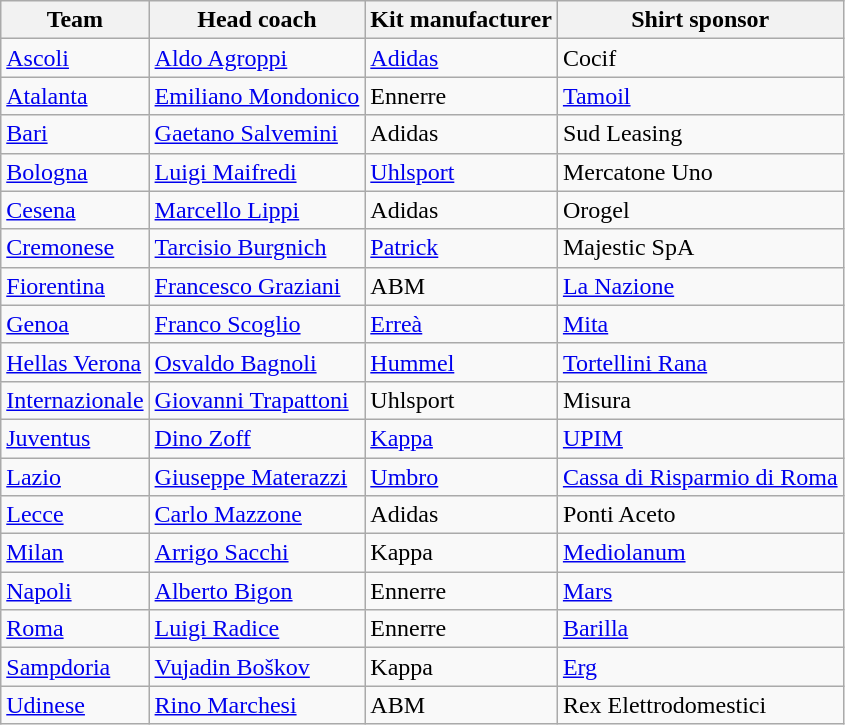<table class="wikitable sortable">
<tr>
<th>Team</th>
<th>Head coach</th>
<th>Kit manufacturer</th>
<th>Shirt sponsor</th>
</tr>
<tr>
<td><a href='#'>Ascoli</a></td>
<td> <a href='#'>Aldo Agroppi</a></td>
<td><a href='#'>Adidas</a></td>
<td>Cocif</td>
</tr>
<tr>
<td><a href='#'>Atalanta</a></td>
<td> <a href='#'>Emiliano Mondonico</a></td>
<td>Ennerre</td>
<td><a href='#'>Tamoil</a></td>
</tr>
<tr>
<td><a href='#'>Bari</a></td>
<td> <a href='#'>Gaetano Salvemini</a></td>
<td>Adidas</td>
<td>Sud Leasing</td>
</tr>
<tr>
<td><a href='#'>Bologna</a></td>
<td> <a href='#'>Luigi Maifredi</a></td>
<td><a href='#'>Uhlsport</a></td>
<td>Mercatone Uno</td>
</tr>
<tr>
<td><a href='#'>Cesena</a></td>
<td> <a href='#'>Marcello Lippi</a></td>
<td>Adidas</td>
<td>Orogel</td>
</tr>
<tr>
<td><a href='#'>Cremonese</a></td>
<td> <a href='#'>Tarcisio Burgnich</a></td>
<td><a href='#'>Patrick</a></td>
<td>Majestic SpA</td>
</tr>
<tr>
<td><a href='#'>Fiorentina</a></td>
<td> <a href='#'>Francesco Graziani</a></td>
<td>ABM</td>
<td><a href='#'>La Nazione</a></td>
</tr>
<tr>
<td><a href='#'>Genoa</a></td>
<td> <a href='#'>Franco Scoglio</a></td>
<td><a href='#'>Erreà</a></td>
<td><a href='#'>Mita</a></td>
</tr>
<tr>
<td><a href='#'>Hellas Verona</a></td>
<td> <a href='#'>Osvaldo Bagnoli</a></td>
<td><a href='#'>Hummel</a></td>
<td><a href='#'>Tortellini Rana</a></td>
</tr>
<tr>
<td><a href='#'>Internazionale</a></td>
<td> <a href='#'>Giovanni Trapattoni</a></td>
<td>Uhlsport</td>
<td>Misura</td>
</tr>
<tr>
<td><a href='#'>Juventus</a></td>
<td> <a href='#'>Dino Zoff</a></td>
<td><a href='#'>Kappa</a></td>
<td><a href='#'>UPIM</a></td>
</tr>
<tr>
<td><a href='#'>Lazio</a></td>
<td> <a href='#'>Giuseppe Materazzi</a></td>
<td><a href='#'>Umbro</a></td>
<td><a href='#'>Cassa di Risparmio di Roma</a></td>
</tr>
<tr>
<td><a href='#'>Lecce</a></td>
<td> <a href='#'>Carlo Mazzone</a></td>
<td>Adidas</td>
<td>Ponti Aceto</td>
</tr>
<tr>
<td><a href='#'>Milan</a></td>
<td> <a href='#'>Arrigo Sacchi</a></td>
<td>Kappa</td>
<td><a href='#'>Mediolanum</a></td>
</tr>
<tr>
<td><a href='#'>Napoli</a></td>
<td> <a href='#'>Alberto Bigon</a></td>
<td>Ennerre</td>
<td><a href='#'>Mars</a></td>
</tr>
<tr>
<td><a href='#'>Roma</a></td>
<td> <a href='#'>Luigi Radice</a></td>
<td>Ennerre</td>
<td><a href='#'>Barilla</a></td>
</tr>
<tr>
<td><a href='#'>Sampdoria</a></td>
<td> <a href='#'>Vujadin Boškov</a></td>
<td>Kappa</td>
<td><a href='#'>Erg</a></td>
</tr>
<tr>
<td><a href='#'>Udinese</a></td>
<td> <a href='#'>Rino Marchesi</a></td>
<td>ABM</td>
<td>Rex Elettrodomestici</td>
</tr>
</table>
